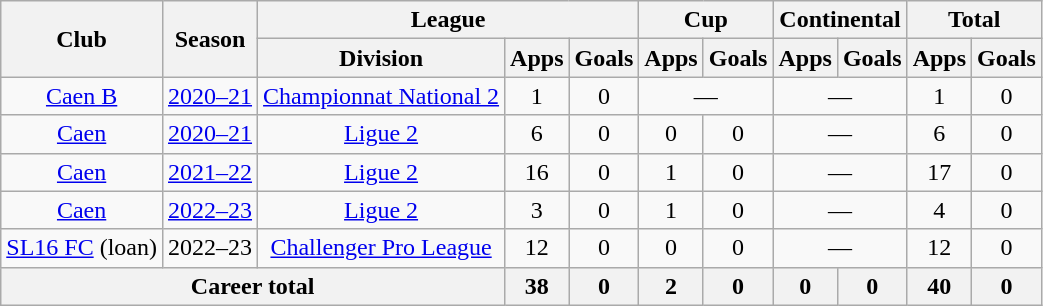<table class="wikitable" Style="text-align: center">
<tr>
<th rowspan="2">Club</th>
<th rowspan="2">Season</th>
<th colspan="3">League</th>
<th colspan="2">Cup</th>
<th colspan="2">Continental</th>
<th colspan="2">Total</th>
</tr>
<tr>
<th>Division</th>
<th>Apps</th>
<th>Goals</th>
<th>Apps</th>
<th>Goals</th>
<th>Apps</th>
<th>Goals</th>
<th>Apps</th>
<th>Goals</th>
</tr>
<tr>
<td rowspan="1"><a href='#'>Caen B</a></td>
<td><a href='#'>2020–21</a></td>
<td rowspan="1"><a href='#'>Championnat National 2</a></td>
<td>1</td>
<td>0</td>
<td colspan="2">—</td>
<td colspan="2">—</td>
<td>1</td>
<td>0</td>
</tr>
<tr>
<td rowspan="1"><a href='#'>Caen</a></td>
<td><a href='#'>2020–21</a></td>
<td rowspan="1"><a href='#'>Ligue 2</a></td>
<td>6</td>
<td>0</td>
<td>0</td>
<td>0</td>
<td colspan="2">—</td>
<td>6</td>
<td>0</td>
</tr>
<tr>
<td rowspan="1"><a href='#'>Caen</a></td>
<td><a href='#'>2021–22</a></td>
<td rowspan="1"><a href='#'>Ligue 2</a></td>
<td>16</td>
<td>0</td>
<td>1</td>
<td>0</td>
<td colspan="2">—</td>
<td>17</td>
<td>0</td>
</tr>
<tr>
<td rowspan="1"><a href='#'>Caen</a></td>
<td><a href='#'>2022–23</a></td>
<td rowspan="1"><a href='#'>Ligue 2</a></td>
<td>3</td>
<td>0</td>
<td>1</td>
<td>0</td>
<td colspan="2">—</td>
<td>4</td>
<td>0</td>
</tr>
<tr>
<td rowspan="1"><a href='#'>SL16 FC</a> (loan)</td>
<td>2022–23</td>
<td rowspan="1"><a href='#'>Challenger Pro League</a></td>
<td>12</td>
<td>0</td>
<td>0</td>
<td>0</td>
<td colspan="2">—</td>
<td>12</td>
<td>0</td>
</tr>
<tr>
<th colspan="3">Career total</th>
<th>38</th>
<th>0</th>
<th>2</th>
<th>0</th>
<th>0</th>
<th>0</th>
<th>40</th>
<th>0</th>
</tr>
</table>
